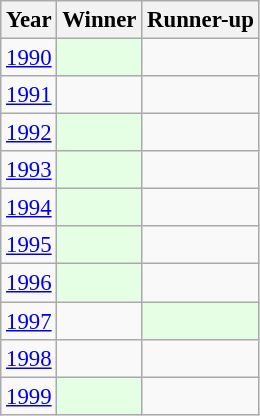<table class="wikitable floatright" style="font-size:95%">
<tr>
<th>Year</th>
<th>Winner</th>
<th>Runner-up</th>
</tr>
<tr>
<td><a href='#'>1990</a></td>
<td style="background:#e5ffe5;"></td>
<td></td>
</tr>
<tr>
<td><a href='#'>1991</a></td>
<td></td>
<td></td>
</tr>
<tr>
<td><a href='#'>1992</a></td>
<td style="background:#e5ffe5;"></td>
<td></td>
</tr>
<tr>
<td><a href='#'>1993</a></td>
<td style="background:#e5ffe5;"></td>
<td></td>
</tr>
<tr>
<td><a href='#'>1994</a></td>
<td style="background:#e5ffe5;"></td>
<td></td>
</tr>
<tr>
<td><a href='#'>1995</a></td>
<td style="background:#e5ffe5;"></td>
<td></td>
</tr>
<tr>
<td><a href='#'>1996</a></td>
<td style="background:#e5ffe5;"></td>
<td></td>
</tr>
<tr>
<td><a href='#'>1997</a></td>
<td></td>
<td style="background:#e5ffe5;"></td>
</tr>
<tr>
<td><a href='#'>1998</a></td>
<td></td>
<td></td>
</tr>
<tr>
<td><a href='#'>1999</a></td>
<td style="background:#e5ffe5;"></td>
<td></td>
</tr>
</table>
